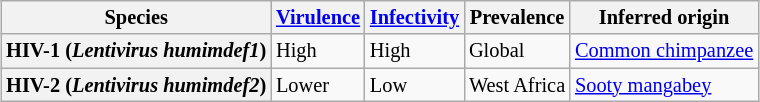<table class="wikitable" style="float:center; font-size:85%; margin-left:15px;">
<tr>
<th>Species</th>
<th><a href='#'>Virulence</a></th>
<th><a href='#'>Infectivity</a></th>
<th>Prevalence</th>
<th>Inferred origin</th>
</tr>
<tr>
<th>HIV-1 (<em>Lentivirus humimdef1</em>)</th>
<td>High</td>
<td>High</td>
<td>Global</td>
<td><a href='#'>Common chimpanzee</a></td>
</tr>
<tr>
<th>HIV-2 (<em>Lentivirus humimdef2</em>)</th>
<td>Lower</td>
<td>Low</td>
<td>West Africa</td>
<td><a href='#'>Sooty mangabey</a></td>
</tr>
</table>
